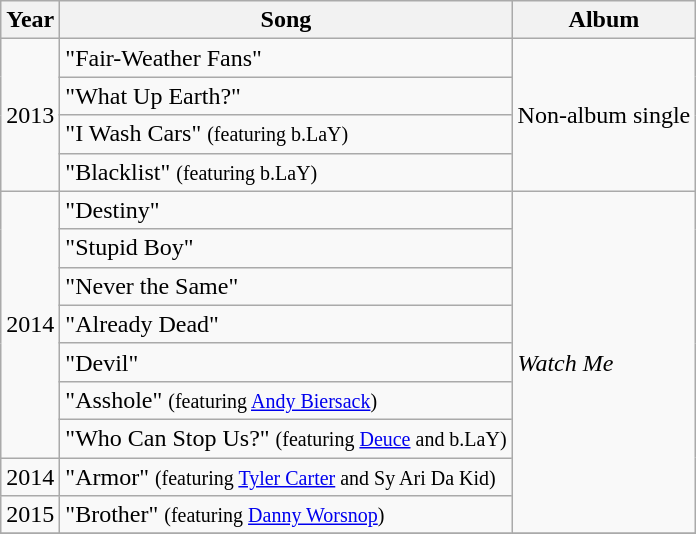<table class="wikitable">
<tr>
<th>Year</th>
<th>Song</th>
<th>Album</th>
</tr>
<tr scml>
<td rowspan=4>2013</td>
<td>"Fair-Weather Fans"</td>
<td rowspan=4>Non-album single</td>
</tr>
<tr>
<td>"What Up Earth?"</td>
</tr>
<tr>
<td>"I Wash Cars" <small>(featuring b.LaY)</small></td>
</tr>
<tr>
<td>"Blacklist" <small>(featuring b.LaY)</small></td>
</tr>
<tr>
<td rowspan=7>2014</td>
<td>"Destiny"</td>
<td rowspan="9"><em>Watch Me</em></td>
</tr>
<tr>
<td>"Stupid Boy"</td>
</tr>
<tr>
<td>"Never the Same"</td>
</tr>
<tr>
<td>"Already Dead"</td>
</tr>
<tr>
<td>"Devil"</td>
</tr>
<tr>
<td>"Asshole" <small>(featuring <a href='#'>Andy Biersack</a>)</small></td>
</tr>
<tr>
<td>"Who Can Stop Us?" <small>(featuring <a href='#'>Deuce</a> and b.LaY)</small></td>
</tr>
<tr>
<td rowspan=1>2014</td>
<td>"Armor" <small>(featuring <a href='#'>Tyler Carter</a> and Sy Ari Da Kid)</small></td>
</tr>
<tr>
<td rowspan=1>2015</td>
<td>"Brother" <small>(featuring <a href='#'>Danny Worsnop</a>)</small></td>
</tr>
<tr>
</tr>
</table>
